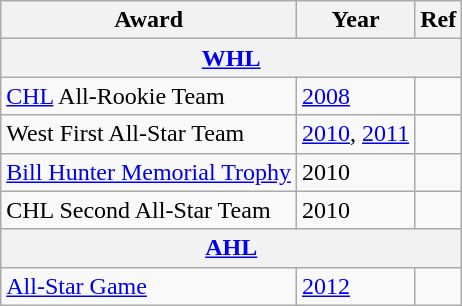<table class="wikitable">
<tr>
<th>Award</th>
<th>Year</th>
<th>Ref</th>
</tr>
<tr>
<th colspan="3"><a href='#'>WHL</a></th>
</tr>
<tr>
<td><a href='#'>CHL</a> All-Rookie Team</td>
<td><a href='#'>2008</a></td>
<td></td>
</tr>
<tr>
<td>West First All-Star Team</td>
<td><a href='#'>2010</a>, <a href='#'>2011</a></td>
<td></td>
</tr>
<tr>
<td><a href='#'>Bill Hunter Memorial Trophy</a></td>
<td>2010</td>
<td></td>
</tr>
<tr>
<td>CHL Second All-Star Team</td>
<td>2010</td>
<td></td>
</tr>
<tr>
<th colspan="3"><a href='#'>AHL</a></th>
</tr>
<tr>
<td><a href='#'>All-Star Game</a></td>
<td><a href='#'>2012</a></td>
<td></td>
</tr>
</table>
